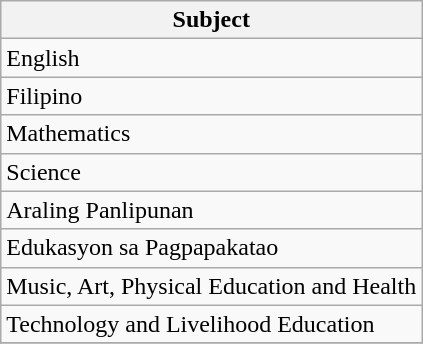<table class="wikitable">
<tr>
<th>Subject</th>
</tr>
<tr>
<td>English</td>
</tr>
<tr>
<td>Filipino</td>
</tr>
<tr>
<td>Mathematics</td>
</tr>
<tr>
<td>Science</td>
</tr>
<tr>
<td>Araling Panlipunan</td>
</tr>
<tr>
<td>Edukasyon sa Pagpapakatao</td>
</tr>
<tr>
<td>Music, Art, Physical Education and Health</td>
</tr>
<tr>
<td>Technology and Livelihood Education</td>
</tr>
<tr>
</tr>
</table>
